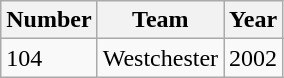<table class="wikitable">
<tr>
<th>Number</th>
<th>Team</th>
<th>Year</th>
</tr>
<tr>
<td>104</td>
<td>Westchester</td>
<td>2002</td>
</tr>
</table>
